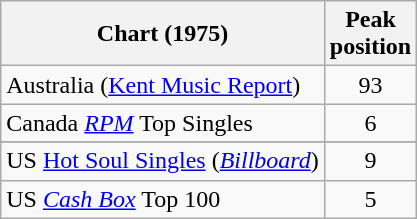<table class="wikitable sortable">
<tr>
<th>Chart (1975)</th>
<th>Peak<br>position</th>
</tr>
<tr>
<td>Australia (<a href='#'>Kent Music Report</a>)</td>
<td style="text-align:center;">93</td>
</tr>
<tr>
<td>Canada <a href='#'><em>RPM</em></a> Top Singles</td>
<td style="text-align:center;">6</td>
</tr>
<tr>
</tr>
<tr>
<td>US <a href='#'>Hot Soul Singles</a> (<em><a href='#'>Billboard</a></em>)</td>
<td style="text-align:center;">9</td>
</tr>
<tr>
<td>US <em><a href='#'>Cash Box</a></em> Top 100</td>
<td style="text-align:center;">5</td>
</tr>
</table>
